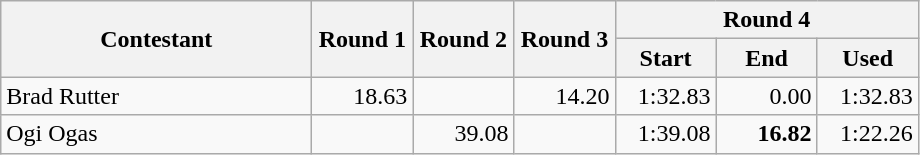<table class="wikitable">
<tr>
<th rowspan="2" width="200">Contestant</th>
<th rowspan="2" width="60">Round 1</th>
<th rowspan="2" width="60">Round 2</th>
<th rowspan="2" width="60">Round 3</th>
<th colspan="3">Round 4</th>
</tr>
<tr>
<th width="60">Start</th>
<th width="60">End</th>
<th width="60">Used</th>
</tr>
<tr>
<td> Brad Rutter</td>
<td align = right>18.63</td>
<td align = right></td>
<td align = right>14.20</td>
<td align = right>1:32.83</td>
<td align = right>0.00</td>
<td align = right>1:32.83</td>
</tr>
<tr>
<td> Ogi Ogas</td>
<td align = right></td>
<td align = right>39.08</td>
<td align = right></td>
<td align = right>1:39.08</td>
<td align = right><strong>16.82</strong></td>
<td align = right>1:22.26</td>
</tr>
</table>
